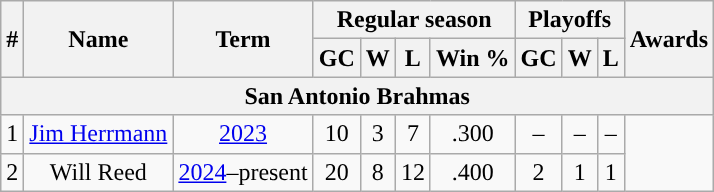<table class="wikitable" style="text-align:center">
<tr>
<th rowspan="2">#</th>
<th rowspan="2">Name</th>
<th rowspan="2">Term</th>
<th colspan="4">Regular season</th>
<th colspan="3">Playoffs</th>
<th rowspan="2">Awards</th>
</tr>
<tr>
<th>GC</th>
<th>W</th>
<th>L</th>
<th>Win %</th>
<th>GC</th>
<th>W</th>
<th>L</th>
</tr>
<tr>
<th colspan="11">San Antonio Brahmas</th>
</tr>
<tr>
<td>1</td>
<td><a href='#'>Jim Herrmann</a></td>
<td><a href='#'>2023</a></td>
<td>10</td>
<td>3</td>
<td>7</td>
<td>.300</td>
<td>–</td>
<td>–</td>
<td>–</td>
</tr>
<tr>
<td>2</td>
<td>Will Reed</td>
<td><a href='#'>2024</a>–present</td>
<td>20</td>
<td>8</td>
<td>12</td>
<td>.400</td>
<td>2</td>
<td>1</td>
<td>1</td>
</tr>
</table>
